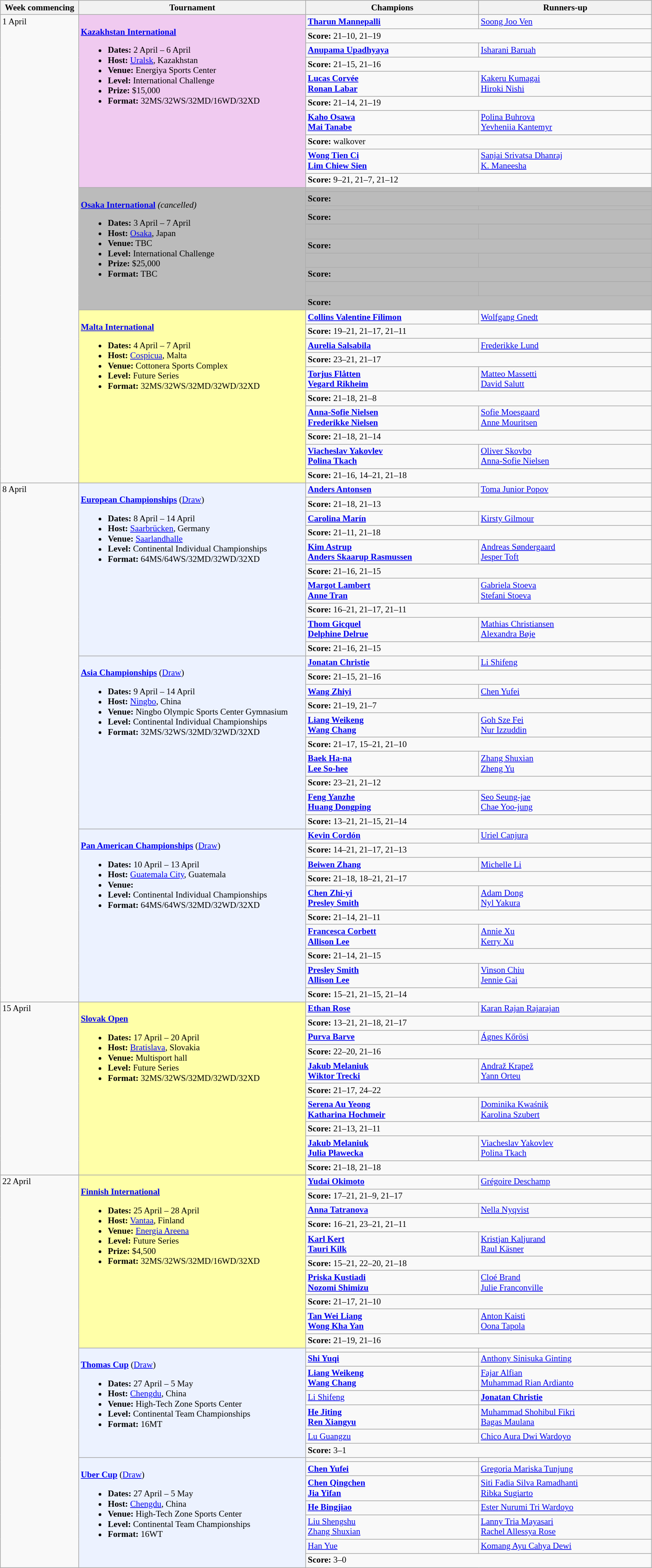<table class="wikitable" style="font-size:80%">
<tr>
<th width="110">Week commencing</th>
<th width="330">Tournament</th>
<th width="250">Champions</th>
<th width="250">Runners-up</th>
</tr>
<tr valign="top">
<td rowspan="30">1 April</td>
<td bgcolor="#F0CAF0" rowspan="10"><br><strong><a href='#'>Kazakhstan International</a></strong><ul><li><strong>Dates:</strong> 2 April – 6 April</li><li><strong>Host:</strong> <a href='#'>Uralsk</a>, Kazakhstan</li><li><strong>Venue:</strong> Energiya Sports Center</li><li><strong>Level:</strong> International Challenge</li><li><strong>Prize:</strong> $15,000</li><li><strong>Format:</strong> 32MS/32WS/32MD/16WD/32XD</li></ul></td>
<td><strong> <a href='#'>Tharun Mannepalli</a></strong></td>
<td> <a href='#'>Soong Joo Ven</a></td>
</tr>
<tr>
<td colspan="2"><strong>Score:</strong> 21–10, 21–19</td>
</tr>
<tr valign="top">
<td><strong> <a href='#'>Anupama Upadhyaya</a></strong></td>
<td> <a href='#'>Isharani Baruah</a></td>
</tr>
<tr>
<td colspan="2"><strong>Score:</strong> 21–15, 21–16</td>
</tr>
<tr valign="top">
<td><strong> <a href='#'>Lucas Corvée</a><br> <a href='#'>Ronan Labar</a></strong></td>
<td> <a href='#'>Kakeru Kumagai</a><br> <a href='#'>Hiroki Nishi</a></td>
</tr>
<tr>
<td colspan="2"><strong>Score:</strong> 21–14, 21–19</td>
</tr>
<tr valign="top">
<td><strong> <a href='#'>Kaho Osawa</a><br> <a href='#'>Mai Tanabe</a></strong></td>
<td> <a href='#'>Polina Buhrova</a><br> <a href='#'>Yevheniia Kantemyr</a></td>
</tr>
<tr>
<td colspan="2"><strong>Score:</strong> walkover</td>
</tr>
<tr valign="top">
<td><strong> <a href='#'>Wong Tien Ci</a><br> <a href='#'>Lim Chiew Sien</a></strong></td>
<td> <a href='#'>Sanjai Srivatsa Dhanraj</a><br> <a href='#'>K. Maneesha</a></td>
</tr>
<tr>
<td colspan="2"><strong>Score:</strong> 9–21, 21–7, 21–12</td>
</tr>
<tr valign="top">
<td bgcolor="#BBBBBB" rowspan="10"><br><strong><a href='#'>Osaka International</a></strong> <em>(cancelled)</em><ul><li><strong>Dates:</strong> 3 April – 7 April</li><li><strong>Host:</strong> <a href='#'>Osaka</a>, Japan</li><li><strong>Venue:</strong> TBC</li><li><strong>Level:</strong> International Challenge</li><li><strong>Prize:</strong> $25,000</li><li><strong>Format:</strong> TBC</li></ul></td>
<td bgcolor="#BBBBBB"><strong> </strong></td>
<td bgcolor="#BBBBBB"></td>
</tr>
<tr bgcolor="#BBBBBB">
<td colspan="2"><strong>Score:</strong></td>
</tr>
<tr valign="top" bgcolor="#BBBBBB">
<td><strong> </strong></td>
<td></td>
</tr>
<tr bgcolor="#BBBBBB">
<td colspan="2"><strong>Score:</strong></td>
</tr>
<tr valign="top" bgcolor="#BBBBBB">
<td><strong> <br> </strong></td>
<td> <br></td>
</tr>
<tr bgcolor="#BBBBBB">
<td colspan="2"><strong>Score:</strong></td>
</tr>
<tr valign="top" bgcolor="#BBBBBB">
<td><strong> <br> </strong></td>
<td> <br></td>
</tr>
<tr bgcolor="#BBBBBB">
<td colspan="2"><strong>Score:</strong></td>
</tr>
<tr valign="top" bgcolor="#BBBBBB">
<td><strong> <br> </strong></td>
<td> <br></td>
</tr>
<tr bgcolor="#BBBBBB">
<td colspan="2"><strong>Score:</strong></td>
</tr>
<tr valign="top">
<td bgcolor="#FFFFA8" rowspan="10"><br><strong><a href='#'>Malta International</a></strong><ul><li><strong>Dates:</strong> 4 April – 7 April</li><li><strong>Host:</strong> <a href='#'>Cospicua</a>, Malta</li><li><strong>Venue:</strong> Cottonera Sports Complex</li><li><strong>Level:</strong> Future Series</li><li><strong>Format:</strong> 32MS/32WS/32MD/32WD/32XD</li></ul></td>
<td><strong> <a href='#'>Collins Valentine Filimon</a></strong></td>
<td> <a href='#'>Wolfgang Gnedt</a></td>
</tr>
<tr>
<td colspan="2"><strong>Score:</strong> 19–21, 21–17, 21–11</td>
</tr>
<tr valign="top">
<td><strong> <a href='#'>Aurelia Salsabila</a></strong></td>
<td> <a href='#'>Frederikke Lund</a></td>
</tr>
<tr>
<td colspan="2"><strong>Score:</strong> 23–21, 21–17</td>
</tr>
<tr valign="top">
<td><strong> <a href='#'>Torjus Flåtten</a><br> <a href='#'>Vegard Rikheim</a></strong></td>
<td> <a href='#'>Matteo Massetti</a><br> <a href='#'>David Salutt</a></td>
</tr>
<tr>
<td colspan="2"><strong>Score:</strong> 21–18, 21–8</td>
</tr>
<tr valign="top">
<td><strong> <a href='#'>Anna-Sofie Nielsen</a><br> <a href='#'>Frederikke Nielsen</a></strong></td>
<td> <a href='#'>Sofie Moesgaard</a><br> <a href='#'>Anne Mouritsen</a></td>
</tr>
<tr>
<td colspan="2"><strong>Score:</strong> 21–18, 21–14</td>
</tr>
<tr valign="top">
<td><strong> <a href='#'>Viacheslav Yakovlev</a><br> <a href='#'>Polina Tkach</a></strong></td>
<td> <a href='#'>Oliver Skovbo</a><br> <a href='#'>Anna-Sofie Nielsen</a></td>
</tr>
<tr>
<td colspan="2"><strong>Score:</strong> 21–16, 14–21, 21–18</td>
</tr>
<tr valign="top">
<td rowspan="30">8 April</td>
<td bgcolor="#ECF2FF" rowspan="10"><br><strong><a href='#'>European Championships</a></strong> (<a href='#'>Draw</a>)<ul><li><strong>Dates:</strong> 8 April – 14 April</li><li><strong>Host:</strong> <a href='#'>Saarbrücken</a>, Germany</li><li><strong>Venue:</strong> <a href='#'>Saarlandhalle</a></li><li><strong>Level:</strong> Continental Individual Championships</li><li><strong>Format:</strong> 64MS/64WS/32MD/32WD/32XD</li></ul></td>
<td><strong> <a href='#'>Anders Antonsen</a></strong></td>
<td> <a href='#'>Toma Junior Popov</a></td>
</tr>
<tr>
<td colspan="2"><strong>Score:</strong> 21–18, 21–13</td>
</tr>
<tr valign="top">
<td><strong> <a href='#'>Carolina Marín</a></strong></td>
<td> <a href='#'>Kirsty Gilmour</a></td>
</tr>
<tr>
<td colspan="2"><strong>Score:</strong> 21–11, 21–18</td>
</tr>
<tr valign="top">
<td><strong> <a href='#'>Kim Astrup</a><br> <a href='#'>Anders Skaarup Rasmussen</a></strong></td>
<td> <a href='#'>Andreas Søndergaard</a><br> <a href='#'>Jesper Toft</a></td>
</tr>
<tr>
<td colspan="2"><strong>Score:</strong> 21–16, 21–15</td>
</tr>
<tr valign="top">
<td><strong> <a href='#'>Margot Lambert</a><br> <a href='#'>Anne Tran</a></strong></td>
<td> <a href='#'>Gabriela Stoeva</a><br> <a href='#'>Stefani Stoeva</a></td>
</tr>
<tr>
<td colspan="2"><strong>Score:</strong> 16–21, 21–17, 21–11</td>
</tr>
<tr valign="top">
<td><strong> <a href='#'>Thom Gicquel</a><br> <a href='#'>Delphine Delrue</a></strong></td>
<td> <a href='#'>Mathias Christiansen</a><br> <a href='#'>Alexandra Bøje</a></td>
</tr>
<tr>
<td colspan="2"><strong>Score:</strong> 21–16, 21–15</td>
</tr>
<tr valign="top">
<td bgcolor="#ECF2FF" rowspan="10"><br><strong><a href='#'>Asia Championships</a></strong> (<a href='#'>Draw</a>)<ul><li><strong>Dates:</strong> 9 April – 14 April</li><li><strong>Host:</strong> <a href='#'>Ningbo</a>, China</li><li><strong>Venue:</strong> Ningbo Olympic Sports Center Gymnasium</li><li><strong>Level:</strong> Continental Individual Championships</li><li><strong>Format:</strong> 32MS/32WS/32MD/32WD/32XD</li></ul></td>
<td><strong> <a href='#'>Jonatan Christie</a></strong></td>
<td> <a href='#'>Li Shifeng</a></td>
</tr>
<tr>
<td colspan="2"><strong>Score:</strong> 21–15, 21–16</td>
</tr>
<tr valign="top">
<td><strong> <a href='#'>Wang Zhiyi</a></strong></td>
<td> <a href='#'>Chen Yufei</a></td>
</tr>
<tr>
<td colspan="2"><strong>Score:</strong> 21–19, 21–7</td>
</tr>
<tr valign="top">
<td><strong> <a href='#'>Liang Weikeng</a><br> <a href='#'>Wang Chang</a> </strong></td>
<td> <a href='#'>Goh Sze Fei</a><br> <a href='#'>Nur Izzuddin</a></td>
</tr>
<tr>
<td colspan="2"><strong>Score:</strong> 21–17, 15–21, 21–10</td>
</tr>
<tr valign="top">
<td><strong> <a href='#'>Baek Ha-na</a><br> <a href='#'>Lee So-hee</a></strong></td>
<td> <a href='#'>Zhang Shuxian</a><br> <a href='#'>Zheng Yu</a></td>
</tr>
<tr>
<td colspan="2"><strong>Score:</strong> 23–21, 21–12</td>
</tr>
<tr valign="top">
<td><strong> <a href='#'>Feng Yanzhe</a><br> <a href='#'>Huang Dongping</a></strong></td>
<td> <a href='#'>Seo Seung-jae</a><br> <a href='#'>Chae Yoo-jung</a></td>
</tr>
<tr>
<td colspan="2"><strong>Score:</strong> 13–21, 21–15, 21–14</td>
</tr>
<tr valign="top">
<td bgcolor="#ECF2FF" rowspan="10"><br><strong><a href='#'>Pan American Championships</a></strong> (<a href='#'>Draw</a>)<ul><li><strong>Dates:</strong> 10 April – 13 April</li><li><strong>Host:</strong> <a href='#'>Guatemala City</a>, Guatemala</li><li><strong>Venue:</strong> </li><li><strong>Level:</strong> Continental Individual Championships</li><li><strong>Format:</strong> 64MS/64WS/32MD/32WD/32XD</li></ul></td>
<td><strong> <a href='#'>Kevin Cordón</a></strong></td>
<td> <a href='#'>Uriel Canjura</a></td>
</tr>
<tr>
<td colspan="2"><strong>Score:</strong> 14–21, 21–17, 21–13</td>
</tr>
<tr valign="top">
<td><strong> <a href='#'>Beiwen Zhang</a></strong></td>
<td> <a href='#'>Michelle Li</a></td>
</tr>
<tr>
<td colspan="2"><strong>Score:</strong> 21–18, 18–21, 21–17</td>
</tr>
<tr valign="top">
<td><strong> <a href='#'>Chen Zhi-yi</a><br> <a href='#'>Presley Smith</a></strong></td>
<td> <a href='#'>Adam Dong</a><br> <a href='#'>Nyl Yakura</a></td>
</tr>
<tr>
<td colspan="2"><strong>Score:</strong> 21–14, 21–11</td>
</tr>
<tr valign="top">
<td><strong> <a href='#'>Francesca Corbett</a><br> <a href='#'>Allison Lee</a></strong></td>
<td> <a href='#'>Annie Xu</a><br> <a href='#'>Kerry Xu</a></td>
</tr>
<tr>
<td colspan="2"><strong>Score:</strong> 21–14, 21–15</td>
</tr>
<tr valign="top">
<td><strong> <a href='#'>Presley Smith</a><br> <a href='#'>Allison Lee</a></strong></td>
<td> <a href='#'>Vinson Chiu</a><br> <a href='#'>Jennie Gai</a></td>
</tr>
<tr>
<td colspan="2"><strong>Score:</strong> 15–21, 21–15, 21–14</td>
</tr>
<tr valign="top">
<td rowspan="10">15 April</td>
<td bgcolor="#FFFFA8" rowspan="10"><br><strong><a href='#'>Slovak Open</a></strong><ul><li><strong>Dates:</strong> 17 April – 20 April</li><li><strong>Host:</strong> <a href='#'>Bratislava</a>, Slovakia</li><li><strong>Venue:</strong> Multisport hall</li><li><strong>Level:</strong> Future Series</li><li><strong>Format:</strong> 32MS/32WS/32MD/32WD/32XD</li></ul></td>
<td><strong> <a href='#'>Ethan Rose</a></strong></td>
<td> <a href='#'>Karan Rajan Rajarajan</a></td>
</tr>
<tr>
<td colspan="2"><strong>Score:</strong> 13–21, 21–18, 21–17</td>
</tr>
<tr valign="top">
<td><strong> <a href='#'>Purva Barve</a></strong></td>
<td> <a href='#'>Ágnes Kőrösi</a></td>
</tr>
<tr>
<td colspan="2"><strong>Score:</strong> 22–20, 21–16</td>
</tr>
<tr valign="top">
<td><strong> <a href='#'>Jakub Melaniuk</a><br> <a href='#'>Wiktor Trecki</a></strong></td>
<td> <a href='#'>Andraž Krapež</a><br> <a href='#'>Yann Orteu</a></td>
</tr>
<tr>
<td colspan="2"><strong>Score:</strong> 21–17, 24–22</td>
</tr>
<tr valign="top">
<td><strong> <a href='#'>Serena Au Yeong</a><br> <a href='#'>Katharina Hochmeir</a></strong></td>
<td> <a href='#'>Dominika Kwaśnik</a><br> <a href='#'>Karolina Szubert</a></td>
</tr>
<tr>
<td colspan="2"><strong>Score:</strong> 21–13, 21–11</td>
</tr>
<tr valign="top">
<td><strong> <a href='#'>Jakub Melaniuk</a><br> <a href='#'>Julia Pławecka</a></strong></td>
<td> <a href='#'>Viacheslav Yakovlev</a><br> <a href='#'>Polina Tkach</a></td>
</tr>
<tr>
<td colspan="2"><strong>Score:</strong> 21–18, 21–18</td>
</tr>
<tr valign="top">
<td rowspan="24">22 April</td>
<td bgcolor="#FFFFA8" rowspan="10"><br><strong><a href='#'>Finnish International</a></strong><ul><li><strong>Dates:</strong> 25 April – 28 April</li><li><strong>Host:</strong> <a href='#'>Vantaa</a>, Finland</li><li><strong>Venue:</strong> <a href='#'>Energia Areena</a></li><li><strong>Level:</strong> Future Series</li><li><strong>Prize:</strong> $4,500</li><li><strong>Format:</strong> 32MS/32WS/32MD/16WD/32XD</li></ul></td>
<td><strong> <a href='#'>Yudai Okimoto</a></strong></td>
<td> <a href='#'>Grégoire Deschamp</a></td>
</tr>
<tr>
<td colspan="2"><strong>Score:</strong> 17–21, 21–9, 21–17</td>
</tr>
<tr valign="top">
<td><strong> <a href='#'>Anna Tatranova</a></strong></td>
<td> <a href='#'>Nella Nyqvist</a></td>
</tr>
<tr>
<td colspan="2"><strong>Score:</strong> 16–21, 23–21, 21–11</td>
</tr>
<tr valign="top">
<td><strong> <a href='#'>Karl Kert</a><br> <a href='#'>Tauri Kilk</a></strong></td>
<td> <a href='#'>Kristjan Kaljurand</a><br> <a href='#'>Raul Käsner</a></td>
</tr>
<tr>
<td colspan="2"><strong>Score:</strong> 15–21, 22–20, 21–18</td>
</tr>
<tr valign="top">
<td><strong> <a href='#'>Priska Kustiadi</a><br> <a href='#'>Nozomi Shimizu</a></strong></td>
<td> <a href='#'>Cloé Brand</a><br> <a href='#'>Julie Franconville</a></td>
</tr>
<tr>
<td colspan="2"><strong>Score:</strong> 21–17, 21–10</td>
</tr>
<tr valign="top">
<td><strong> <a href='#'>Tan Wei Liang</a><br> <a href='#'>Wong Kha Yan</a></strong></td>
<td> <a href='#'>Anton Kaisti</a><br> <a href='#'>Oona Tapola</a></td>
</tr>
<tr>
<td colspan="2"><strong>Score:</strong> 21–19, 21–16</td>
</tr>
<tr valign="top">
<td bgcolor="#ECF2FF" rowspan="7"><br><strong><a href='#'>Thomas Cup</a></strong> (<a href='#'>Draw</a>)<ul><li><strong>Dates:</strong> 27 April – 5 May</li><li><strong>Host:</strong> <a href='#'>Chengdu</a>, China</li><li><strong>Venue:</strong> High-Tech Zone Sports Center</li><li><strong>Level:</strong> Continental Team Championships</li><li><strong>Format:</strong> 16MT</li></ul></td>
<td><strong></strong></td>
<td></td>
</tr>
<tr valign="top">
<td><strong><a href='#'>Shi Yuqi</a></strong></td>
<td><a href='#'>Anthony Sinisuka Ginting</a></td>
</tr>
<tr valign="top">
<td><strong><a href='#'>Liang Weikeng</a><br><a href='#'>Wang Chang</a></strong></td>
<td><a href='#'>Fajar Alfian</a><br><a href='#'>Muhammad Rian Ardianto</a></td>
</tr>
<tr valign="top">
<td><a href='#'>Li Shifeng</a></td>
<td><strong><a href='#'>Jonatan Christie</a></strong></td>
</tr>
<tr valign="top">
<td><strong><a href='#'>He Jiting</a><br><a href='#'>Ren Xiangyu</a></strong></td>
<td><a href='#'>Muhammad Shohibul Fikri</a><br><a href='#'>Bagas Maulana</a></td>
</tr>
<tr valign="top">
<td><a href='#'>Lu Guangzu</a></td>
<td><a href='#'>Chico Aura Dwi Wardoyo</a></td>
</tr>
<tr>
<td colspan="2"><strong>Score:</strong> 3–1</td>
</tr>
<tr valign="top">
<td bgcolor="#ECF2FF" rowspan="7"><br><strong><a href='#'>Uber Cup</a></strong> (<a href='#'>Draw</a>)<ul><li><strong>Dates:</strong> 27 April – 5 May</li><li><strong>Host:</strong> <a href='#'>Chengdu</a>, China</li><li><strong>Venue:</strong> High-Tech Zone Sports Center</li><li><strong>Level:</strong> Continental Team Championships</li><li><strong>Format:</strong> 16WT</li></ul></td>
<td><strong></strong></td>
<td></td>
</tr>
<tr valign="top">
<td><strong><a href='#'>Chen Yufei</a></strong></td>
<td><a href='#'>Gregoria Mariska Tunjung</a></td>
</tr>
<tr valign="top">
<td><strong><a href='#'>Chen Qingchen</a><br><a href='#'>Jia Yifan</a></strong></td>
<td><a href='#'>Siti Fadia Silva Ramadhanti</a><br><a href='#'>Ribka Sugiarto</a></td>
</tr>
<tr valign="top">
<td><strong><a href='#'>He Bingjiao</a></strong></td>
<td><a href='#'>Ester Nurumi Tri Wardoyo</a></td>
</tr>
<tr valign="top">
<td><a href='#'>Liu Shengshu</a><br><a href='#'>Zhang Shuxian</a></td>
<td><a href='#'>Lanny Tria Mayasari</a><br><a href='#'>Rachel Allessya Rose</a></td>
</tr>
<tr valign="top">
<td><a href='#'>Han Yue</a></td>
<td><a href='#'>Komang Ayu Cahya Dewi</a></td>
</tr>
<tr>
<td colspan="2"><strong>Score:</strong> 3–0</td>
</tr>
</table>
